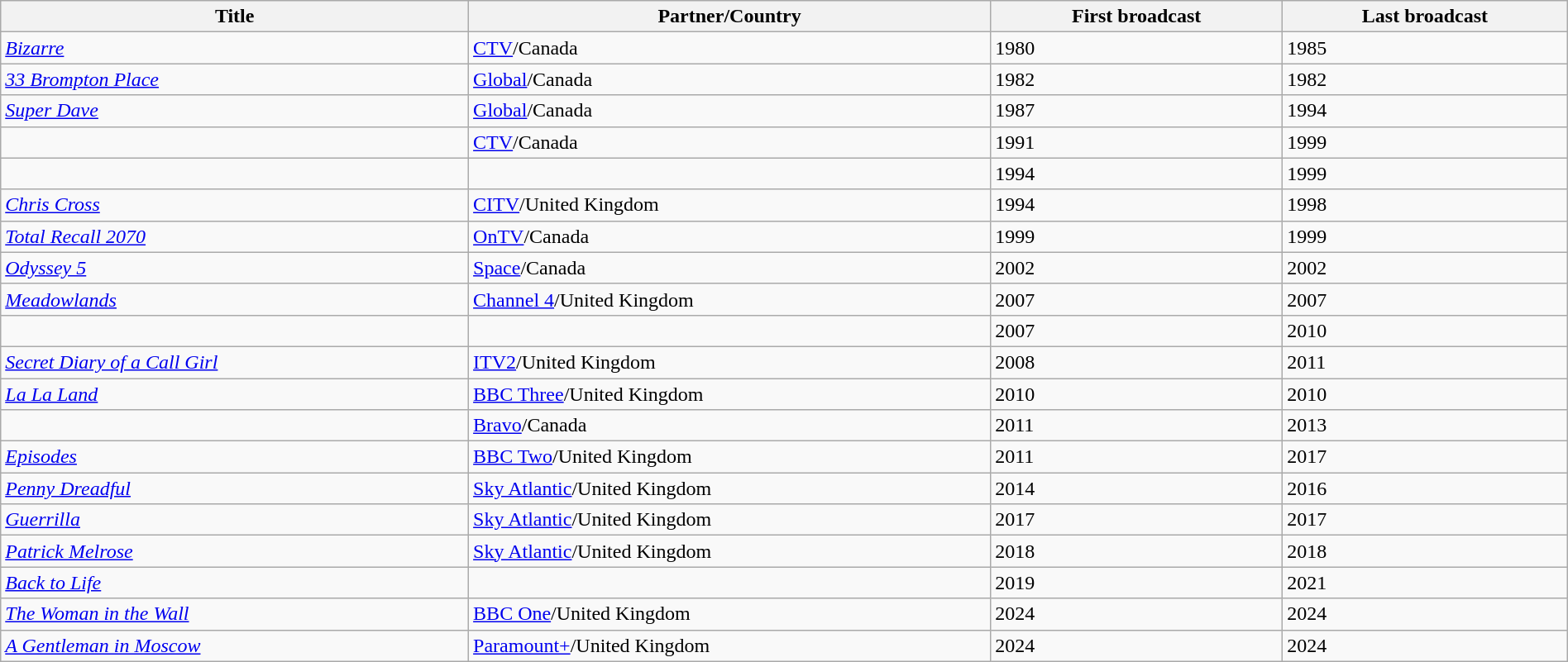<table class="wikitable sortable" style="width:100%;">
<tr>
<th>Title</th>
<th>Partner/Country</th>
<th>First broadcast</th>
<th>Last broadcast</th>
</tr>
<tr>
<td><em><a href='#'>Bizarre</a></em></td>
<td><a href='#'>CTV</a>/Canada</td>
<td>1980</td>
<td>1985</td>
</tr>
<tr>
<td><em><a href='#'>33 Brompton Place</a></em></td>
<td><a href='#'>Global</a>/Canada</td>
<td>1982</td>
<td>1982</td>
</tr>
<tr>
<td><em><a href='#'>Super Dave</a></em></td>
<td><a href='#'>Global</a>/Canada</td>
<td>1987</td>
<td>1994</td>
</tr>
<tr>
<td><em></em></td>
<td><a href='#'>CTV</a>/Canada</td>
<td>1991</td>
<td>1999</td>
</tr>
<tr>
<td><em></em></td>
<td></td>
<td>1994</td>
<td>1999</td>
</tr>
<tr>
<td><em><a href='#'>Chris Cross</a></em></td>
<td><a href='#'>CITV</a>/United Kingdom</td>
<td>1994</td>
<td>1998</td>
</tr>
<tr>
<td><em><a href='#'>Total Recall 2070</a></em></td>
<td><a href='#'>OnTV</a>/Canada</td>
<td>1999</td>
<td>1999</td>
</tr>
<tr>
<td><em><a href='#'>Odyssey 5</a></em></td>
<td><a href='#'>Space</a>/Canada</td>
<td>2002</td>
<td>2002</td>
</tr>
<tr>
<td><em><a href='#'>Meadowlands</a></em></td>
<td><a href='#'>Channel 4</a>/United Kingdom</td>
<td>2007</td>
<td>2007</td>
</tr>
<tr>
<td><em></em></td>
<td></td>
<td>2007</td>
<td>2010</td>
</tr>
<tr>
<td><em><a href='#'>Secret Diary of a Call Girl</a></em></td>
<td><a href='#'>ITV2</a>/United Kingdom</td>
<td>2008</td>
<td>2011</td>
</tr>
<tr>
<td><em><a href='#'>La La Land</a></em></td>
<td><a href='#'>BBC Three</a>/United Kingdom</td>
<td>2010</td>
<td>2010</td>
</tr>
<tr>
<td><em></em></td>
<td><a href='#'>Bravo</a>/Canada</td>
<td>2011</td>
<td>2013</td>
</tr>
<tr>
<td><em><a href='#'>Episodes</a></em></td>
<td><a href='#'>BBC Two</a>/United Kingdom</td>
<td>2011</td>
<td>2017</td>
</tr>
<tr>
<td><em><a href='#'>Penny Dreadful</a></em></td>
<td><a href='#'>Sky Atlantic</a>/United Kingdom</td>
<td>2014</td>
<td>2016</td>
</tr>
<tr>
<td><em><a href='#'>Guerrilla</a></em></td>
<td><a href='#'>Sky Atlantic</a>/United Kingdom</td>
<td>2017</td>
<td>2017</td>
</tr>
<tr>
<td><em><a href='#'>Patrick Melrose</a></em></td>
<td><a href='#'>Sky Atlantic</a>/United Kingdom</td>
<td>2018</td>
<td>2018</td>
</tr>
<tr>
<td><em><a href='#'>Back to Life</a></em></td>
<td></td>
<td>2019</td>
<td>2021</td>
</tr>
<tr>
<td><em><a href='#'>The Woman in the Wall</a></em></td>
<td><a href='#'>BBC One</a>/United Kingdom</td>
<td>2024</td>
<td>2024</td>
</tr>
<tr>
<td><em><a href='#'>A Gentleman in Moscow</a></em></td>
<td><a href='#'>Paramount+</a>/United Kingdom</td>
<td>2024</td>
<td>2024</td>
</tr>
</table>
